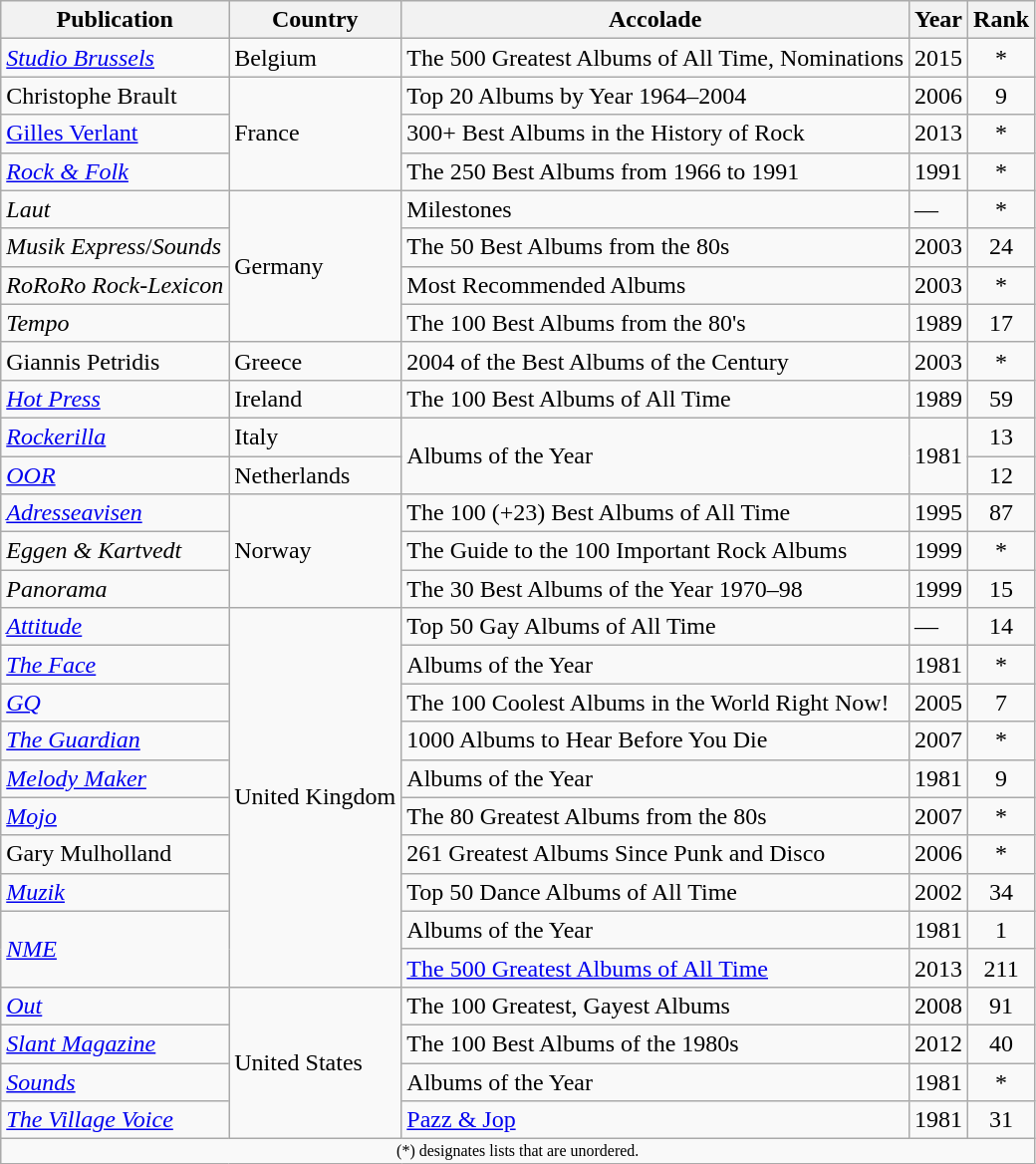<table class="wikitable sortable">
<tr>
<th>Publication</th>
<th>Country</th>
<th>Accolade</th>
<th>Year</th>
<th>Rank</th>
</tr>
<tr>
<td><em><a href='#'>Studio Brussels</a></em></td>
<td>Belgium</td>
<td>The 500 Greatest Albums of All Time, Nominations</td>
<td>2015</td>
<td style="text-align:center;">*</td>
</tr>
<tr>
<td>Christophe Brault</td>
<td rowspan=3>France</td>
<td>Top 20 Albums by Year 1964–2004</td>
<td>2006</td>
<td style="text-align:center;">9</td>
</tr>
<tr>
<td><a href='#'>Gilles Verlant</a></td>
<td>300+ Best Albums in the History of Rock</td>
<td>2013</td>
<td style="text-align:center;">*</td>
</tr>
<tr>
<td><em><a href='#'>Rock & Folk</a></em></td>
<td>The 250 Best Albums from 1966 to 1991</td>
<td>1991</td>
<td style="text-align:center;">*</td>
</tr>
<tr>
<td><em>Laut</em></td>
<td rowspan=4>Germany</td>
<td>Milestones</td>
<td>—</td>
<td style="text-align:center;">*</td>
</tr>
<tr>
<td><em>Musik Express</em>/<em>Sounds</em></td>
<td>The 50 Best Albums from the 80s</td>
<td>2003</td>
<td style="text-align:center;">24</td>
</tr>
<tr>
<td><em>RoRoRo Rock-Lexicon</em></td>
<td>Most Recommended Albums</td>
<td>2003</td>
<td style="text-align:center;">*</td>
</tr>
<tr>
<td><em>Tempo</em></td>
<td>The 100 Best Albums from the 80's</td>
<td>1989</td>
<td style="text-align:center;">17</td>
</tr>
<tr>
<td>Giannis Petridis</td>
<td>Greece</td>
<td>2004 of the Best Albums of the Century</td>
<td>2003</td>
<td style="text-align:center;">*</td>
</tr>
<tr>
<td><em><a href='#'>Hot Press</a></em></td>
<td>Ireland</td>
<td>The 100 Best Albums of All Time</td>
<td>1989</td>
<td style="text-align:center;">59</td>
</tr>
<tr>
<td><em><a href='#'>Rockerilla</a></em></td>
<td>Italy</td>
<td rowspan=2>Albums of the Year</td>
<td rowspan=2>1981</td>
<td style="text-align:center;">13</td>
</tr>
<tr>
<td><em><a href='#'>OOR</a></em></td>
<td>Netherlands</td>
<td style="text-align:center;">12</td>
</tr>
<tr>
<td><em><a href='#'>Adresseavisen</a></em></td>
<td rowspan=3>Norway</td>
<td>The 100 (+23) Best Albums of All Time</td>
<td>1995</td>
<td style="text-align:center;">87</td>
</tr>
<tr>
<td><em>Eggen & Kartvedt</em></td>
<td>The Guide to the 100 Important Rock Albums</td>
<td>1999</td>
<td style="text-align:center;">*</td>
</tr>
<tr>
<td><em>Panorama</em></td>
<td>The 30 Best Albums of the Year 1970–98</td>
<td>1999</td>
<td style="text-align:center;">15</td>
</tr>
<tr>
<td><em><a href='#'>Attitude</a></em></td>
<td rowspan=10>United Kingdom</td>
<td>Top 50 Gay Albums of All Time</td>
<td>—</td>
<td style="text-align:center;">14</td>
</tr>
<tr>
<td><em><a href='#'>The Face</a></em></td>
<td>Albums of the Year</td>
<td>1981</td>
<td style="text-align:center;">*</td>
</tr>
<tr>
<td><em><a href='#'>GQ</a></em></td>
<td>The 100 Coolest Albums in the World Right Now!</td>
<td>2005</td>
<td style="text-align:center;">7</td>
</tr>
<tr>
<td><em><a href='#'>The Guardian</a></em></td>
<td>1000 Albums to Hear Before You Die</td>
<td>2007</td>
<td style="text-align:center;">*</td>
</tr>
<tr>
<td><em><a href='#'>Melody Maker</a></em></td>
<td>Albums of the Year</td>
<td>1981</td>
<td style="text-align:center;">9</td>
</tr>
<tr>
<td><em><a href='#'>Mojo</a></em></td>
<td>The 80 Greatest Albums from the 80s</td>
<td>2007</td>
<td style="text-align:center;">*</td>
</tr>
<tr>
<td>Gary Mulholland</td>
<td>261 Greatest Albums Since Punk and Disco</td>
<td>2006</td>
<td style="text-align:center;">*</td>
</tr>
<tr>
<td><em><a href='#'>Muzik</a></em></td>
<td>Top 50 Dance Albums of All Time</td>
<td>2002</td>
<td style="text-align:center;">34</td>
</tr>
<tr>
<td rowspan=2><em><a href='#'>NME</a></em></td>
<td>Albums of the Year</td>
<td>1981</td>
<td style="text-align:center;">1</td>
</tr>
<tr>
<td><a href='#'>The 500 Greatest Albums of All Time</a></td>
<td>2013</td>
<td style="text-align:center;">211</td>
</tr>
<tr>
<td><em><a href='#'>Out</a></em></td>
<td rowspan=4>United States</td>
<td>The 100 Greatest, Gayest Albums</td>
<td>2008</td>
<td style="text-align:center;">91</td>
</tr>
<tr>
<td><em><a href='#'>Slant Magazine</a></em></td>
<td>The 100 Best Albums of the 1980s</td>
<td>2012</td>
<td style="text-align:center;">40</td>
</tr>
<tr>
<td><em><a href='#'>Sounds</a></em></td>
<td>Albums of the Year</td>
<td>1981</td>
<td style="text-align:center;">*</td>
</tr>
<tr>
<td><em><a href='#'>The Village Voice</a></em></td>
<td><a href='#'>Pazz & Jop</a></td>
<td>1981</td>
<td style="text-align:center;">31</td>
</tr>
<tr>
<td colspan="7" style="text-align:center; font-size:8pt;">(*) designates lists that are unordered.</td>
</tr>
</table>
